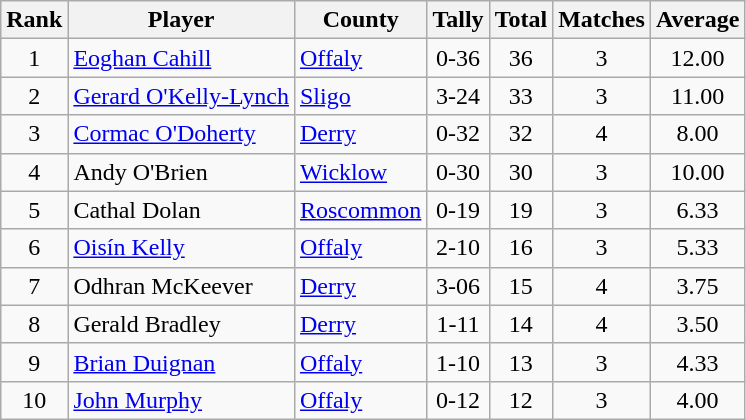<table class="wikitable">
<tr>
<th>Rank</th>
<th>Player</th>
<th>County</th>
<th>Tally</th>
<th>Total</th>
<th>Matches</th>
<th>Average</th>
</tr>
<tr>
<td rowspan=1 align=center>1</td>
<td><a href='#'>Eoghan Cahill</a></td>
<td><a href='#'>Offaly</a></td>
<td align=center>0-36</td>
<td align=center>36</td>
<td align=center>3</td>
<td align=center>12.00</td>
</tr>
<tr>
<td rowspan=1 align=center>2</td>
<td><a href='#'>Gerard O'Kelly-Lynch</a></td>
<td><a href='#'>Sligo</a></td>
<td align=center>3-24</td>
<td align=center>33</td>
<td align=center>3</td>
<td align=center>11.00</td>
</tr>
<tr>
<td rowspan=1 align=center>3</td>
<td><a href='#'>Cormac O'Doherty</a></td>
<td><a href='#'>Derry</a></td>
<td align=center>0-32</td>
<td align=center>32</td>
<td align=center>4</td>
<td align=center>8.00</td>
</tr>
<tr>
<td rowspan=1 align=center>4</td>
<td>Andy O'Brien</td>
<td><a href='#'>Wicklow</a></td>
<td align=center>0-30</td>
<td align=center>30</td>
<td align=center>3</td>
<td align=center>10.00</td>
</tr>
<tr>
<td rowspan=1 align=center>5</td>
<td>Cathal Dolan</td>
<td><a href='#'>Roscommon</a></td>
<td align=center>0-19</td>
<td align=center>19</td>
<td align=center>3</td>
<td align=center>6.33</td>
</tr>
<tr>
<td rowspan=1 align=center>6</td>
<td><a href='#'>Oisín Kelly</a></td>
<td><a href='#'>Offaly</a></td>
<td align=center>2-10</td>
<td align=center>16</td>
<td align=center>3</td>
<td align=center>5.33</td>
</tr>
<tr>
<td rowspan=1 align=center>7</td>
<td>Odhran McKeever</td>
<td><a href='#'>Derry</a></td>
<td align=center>3-06</td>
<td align=center>15</td>
<td align=center>4</td>
<td align=center>3.75</td>
</tr>
<tr>
<td rowspan=1 align=center>8</td>
<td>Gerald Bradley</td>
<td><a href='#'>Derry</a></td>
<td align=center>1-11</td>
<td align=center>14</td>
<td align=center>4</td>
<td align=center>3.50</td>
</tr>
<tr>
<td rowspan=1 align=center>9</td>
<td><a href='#'>Brian Duignan</a></td>
<td><a href='#'>Offaly</a></td>
<td align=center>1-10</td>
<td align=center>13</td>
<td align=center>3</td>
<td align=center>4.33</td>
</tr>
<tr>
<td rowspan=1 align=center>10</td>
<td><a href='#'>John Murphy</a></td>
<td><a href='#'>Offaly</a></td>
<td align=center>0-12</td>
<td align=center>12</td>
<td align=center>3</td>
<td align=center>4.00</td>
</tr>
</table>
